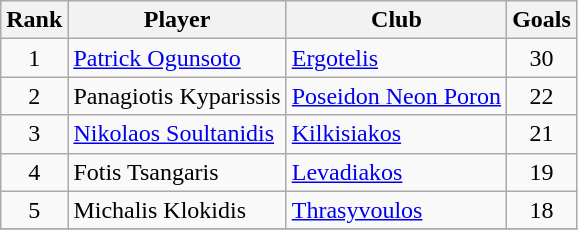<table class="wikitable" style="text-align:center">
<tr>
<th>Rank</th>
<th>Player</th>
<th>Club</th>
<th>Goals</th>
</tr>
<tr>
<td>1</td>
<td align="left"> <a href='#'>Patrick Ogunsoto</a></td>
<td align="left"><a href='#'>Ergotelis</a></td>
<td>30</td>
</tr>
<tr>
<td>2</td>
<td align="left"> Panagiotis Kyparissis</td>
<td align="left"><a href='#'>Poseidon Neon Poron</a></td>
<td>22</td>
</tr>
<tr>
<td>3</td>
<td align="left"> <a href='#'>Nikolaos Soultanidis</a></td>
<td align="left"><a href='#'>Kilkisiakos</a></td>
<td>21</td>
</tr>
<tr>
<td>4</td>
<td align="left"> Fotis Tsangaris</td>
<td align="left"><a href='#'>Levadiakos</a></td>
<td>19</td>
</tr>
<tr>
<td>5</td>
<td align="left"> Michalis Klokidis</td>
<td align="left"><a href='#'>Thrasyvoulos</a></td>
<td>18</td>
</tr>
<tr>
</tr>
</table>
